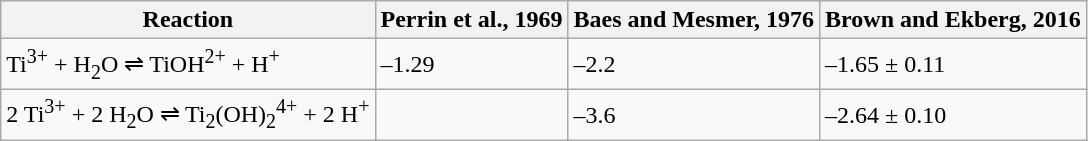<table class="wikitable">
<tr>
<th>Reaction</th>
<th>Perrin et al., 1969</th>
<th>Baes and Mesmer, 1976</th>
<th>Brown and Ekberg, 2016</th>
</tr>
<tr>
<td>Ti<sup>3+</sup> + H<sub>2</sub>O ⇌ TiOH<sup>2+</sup> + H<sup>+</sup></td>
<td>–1.29</td>
<td>–2.2</td>
<td>–1.65 ± 0.11</td>
</tr>
<tr>
<td>2 Ti<sup>3+</sup> + 2 H<sub>2</sub>O ⇌ Ti<sub>2</sub>(OH)<sub>2</sub><sup>4+</sup> + 2 H<sup>+</sup></td>
<td></td>
<td>–3.6</td>
<td>–2.64 ± 0.10</td>
</tr>
</table>
